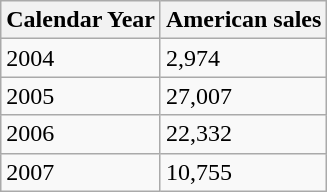<table class="wikitable">
<tr>
<th>Calendar Year</th>
<th>American sales</th>
</tr>
<tr>
<td>2004</td>
<td>2,974</td>
</tr>
<tr>
<td>2005</td>
<td>27,007</td>
</tr>
<tr>
<td>2006</td>
<td>22,332</td>
</tr>
<tr>
<td>2007</td>
<td>10,755</td>
</tr>
</table>
